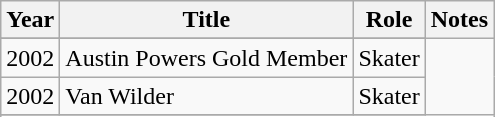<table class="wikitable sortable">
<tr>
<th>Year</th>
<th>Title</th>
<th>Role</th>
<th class = "unsortable">Notes</th>
</tr>
<tr>
</tr>
<tr || Skating on Film ||>
</tr>
<tr>
<td>2002</td>
<td>Austin Powers Gold Member</td>
<td>Skater</td>
</tr>
<tr>
<td>2002</td>
<td>Van Wilder</td>
<td>Skater</td>
</tr>
<tr>
</tr>
<tr 2006 || Madonna LIVE || Tour Skater>
</tr>
<tr>
</tr>
<tr 2011 || Pop Up Video || Skater>
</tr>
<tr>
</tr>
<tr 2013 || Happy Endings || Skater>
</tr>
<tr>
</tr>
<tr 2014 || Watch Mojo || Skater>
</tr>
<tr>
</tr>
<tr || Correspondent Host ||>
</tr>
<tr>
</tr>
<tr 2014 || Reality Relapse || BiteSize TV online>
</tr>
<tr>
</tr>
<tr 2014 || >
</tr>
<tr>
</tr>
<tr 2015 || >
</tr>
<tr>
</tr>
<tr 2015 || >
</tr>
<tr>
</tr>
<tr 2015 || >
</tr>
<tr>
</tr>
<tr 2015 || Say It To My Face || FYI>
</tr>
<tr>
</tr>
<tr 2016 || >
</tr>
<tr>
</tr>
<tr 2016 || >
</tr>
<tr>
</tr>
<tr 2016 || >
</tr>
<tr>
</tr>
</table>
